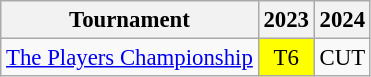<table class="wikitable" style="font-size:95%;text-align:center;">
<tr>
<th>Tournament</th>
<th>2023</th>
<th>2024</th>
</tr>
<tr>
<td align=left><a href='#'>The Players Championship</a></td>
<td style="background:yellow;">T6</td>
<td>CUT</td>
</tr>
</table>
